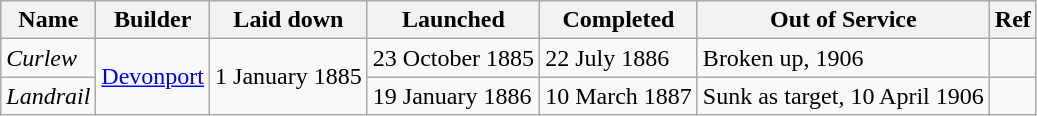<table class="wikitable">
<tr>
<th>Name</th>
<th>Builder</th>
<th>Laid down</th>
<th>Launched</th>
<th>Completed</th>
<th>Out of Service</th>
<th>Ref</th>
</tr>
<tr>
<td><em>Curlew</em></td>
<td rowspan="2"><a href='#'>Devonport</a></td>
<td rowspan="2">1 January 1885</td>
<td>23 October 1885</td>
<td>22 July 1886</td>
<td>Broken up, 1906</td>
<td></td>
</tr>
<tr>
<td><em>Landrail</em></td>
<td>19 January 1886</td>
<td>10 March 1887</td>
<td>Sunk as target, 10 April 1906</td>
<td></td>
</tr>
</table>
